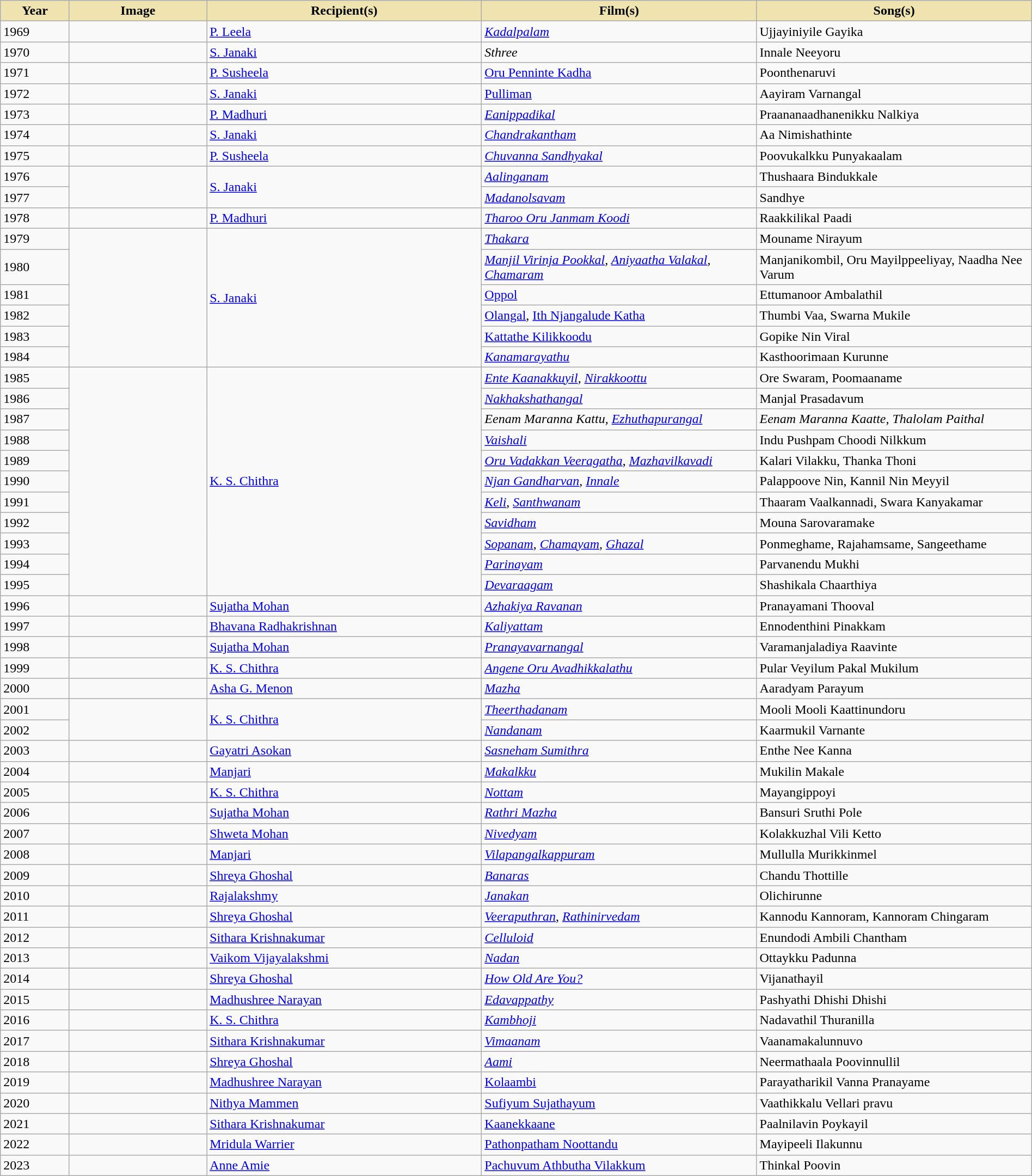<table class="wikitable sortable plainrowheaders" style="width:100%">
<tr>
<th scope="col" style="background-color:#EFE4B0;width:5%;">Year</th>
<th scope="col" style="background-color:#EFE4B0;width:10%" class="unsortable">Image</th>
<th scope="col" style="background-color:#EFE4B0;width:20%;">Recipient(s)</th>
<th scope="col" style="background-color:#EFE4B0;width:20%;">Film(s)</th>
<th scope="col" style="background-color:#EFE4B0;width:20%;">Song(s)</th>
</tr>
<tr>
<td>1969</td>
<td></td>
<td><a href='#'>P. Leela</a></td>
<td><em><a href='#'>Kadalpalam</a></em></td>
<td>Ujjayiniyile Gayika</td>
</tr>
<tr>
<td>1970</td>
<td><br></td>
<td><a href='#'>S. Janaki</a></td>
<td><em>Sthree</em></td>
<td>Innale Neeyoru</td>
</tr>
<tr>
<td>1971</td>
<td></td>
<td><a href='#'>P. Susheela</a></td>
<td><a href='#'>Oru Penninte Kadha</a></td>
<td>Poonthenaruvi</td>
</tr>
<tr>
<td>1972</td>
<td></td>
<td><a href='#'>S. Janaki</a></td>
<td><a href='#'>Pulliman</a></td>
<td>Aayiram Varnangal</td>
</tr>
<tr>
<td>1973</td>
<td></td>
<td><a href='#'>P. Madhuri</a></td>
<td><em><a href='#'>Eanippadikal</a></em></td>
<td>Praananaadhanenikku Nalkiya</td>
</tr>
<tr>
<td>1974</td>
<td><br></td>
<td><a href='#'>S. Janaki</a></td>
<td><em><a href='#'>Chandrakantham</a></em></td>
<td>Aa Nimishathinte</td>
</tr>
<tr>
<td>1975</td>
<td></td>
<td><a href='#'>P. Susheela</a></td>
<td><em><a href='#'>Chuvanna Sandhyakal</a></em></td>
<td>Poovukalkku Punyakaalam</td>
</tr>
<tr>
<td>1976</td>
<td rowspan="2"></td>
<td rowspan="2"><a href='#'>S. Janaki</a></td>
<td><em><a href='#'>Aalinganam</a></em></td>
<td>Thushaara Bindukkale</td>
</tr>
<tr>
<td>1977</td>
<td><em><a href='#'>Madanolsavam</a></em></td>
<td>Sandhye</td>
</tr>
<tr>
<td>1978</td>
<td></td>
<td><a href='#'>P. Madhuri</a></td>
<td><em><a href='#'>Tharoo Oru Janmam Koodi</a></em></td>
<td>Raakkilikal Paadi</td>
</tr>
<tr>
<td>1979</td>
<td rowspan="6"></td>
<td rowspan="6"><a href='#'>S. Janaki</a></td>
<td><em><a href='#'>Thakara</a></em></td>
<td>Mouname Nirayum</td>
</tr>
<tr>
<td>1980</td>
<td><em><a href='#'>Manjil Virinja Pookkal</a>, <a href='#'>Aniyaatha Valakal</a>, <a href='#'>Chamaram</a></em></td>
<td>Manjanikombil, Oru Mayilppeeliyay, Naadha Nee Varum</td>
</tr>
<tr>
<td>1981</td>
<td><a href='#'>Oppol</a></td>
<td>Ettumanoor Ambalathil</td>
</tr>
<tr>
<td>1982</td>
<td><a href='#'>Olangal</a>, <a href='#'>Ith Njangalude Katha</a></td>
<td>Thumbi Vaa, Swarna Mukile</td>
</tr>
<tr>
<td>1983</td>
<td><a href='#'>Kattathe Kilikkoodu</a></td>
<td>Gopike Nin Viral</td>
</tr>
<tr>
<td>1984</td>
<td><em><a href='#'>Kanamarayathu</a></em></td>
<td>Kasthoorimaan Kurunne</td>
</tr>
<tr>
<td>1985</td>
<td rowspan="11"></td>
<td rowspan="11"><a href='#'>K. S. Chithra</a></td>
<td><em><a href='#'>Ente Kaanakkuyil</a>, <a href='#'>Nirakkoottu</a></em></td>
<td>Ore Swaram, Poomaaname</td>
</tr>
<tr>
<td>1986</td>
<td><em><a href='#'>Nakhakshathangal</a></em></td>
<td>Manjal Prasadavum</td>
</tr>
<tr>
<td>1987</td>
<td><em>Eenam Maranna Kattu, <a href='#'>Ezhuthapurangal</a></em></td>
<td><em>Eenam Maranna Kaatte, Thalolam Paithal</em></td>
</tr>
<tr>
<td>1988</td>
<td><a href='#'><em>Vaishali</em></a></td>
<td>Indu Pushpam Choodi Nilkkum</td>
</tr>
<tr>
<td>1989</td>
<td><em><a href='#'>Oru Vadakkan Veeragatha</a></em>, <em><a href='#'>Mazhavilkavadi</a></em></td>
<td>Kalari Vilakku, Thanka Thoni</td>
</tr>
<tr>
<td>1990</td>
<td><em><a href='#'>Njan Gandharvan</a>, <a href='#'>Innale</a></em></td>
<td>Palappoove Nin, Kannil Nin Meyyil</td>
</tr>
<tr>
<td>1991</td>
<td><a href='#'><em>Keli</em></a>, <em><a href='#'>Santhwanam</a></em></td>
<td>Thaaram Vaalkannadi, Swara Kanyakamar</td>
</tr>
<tr>
<td>1992</td>
<td><em><a href='#'>Savidham</a></em></td>
<td>Mouna Sarovaramake</td>
</tr>
<tr>
<td>1993</td>
<td><em><a href='#'>Sopanam</a></em>, <em><a href='#'>Chamayam</a></em>, <em><a href='#'>Ghazal</a></em></td>
<td>Ponmeghame, Rajahamsame, Sangeethame</td>
</tr>
<tr>
<td>1994</td>
<td><a href='#'><em>Parinayam</em></a></td>
<td>Parvanendu Mukhi</td>
</tr>
<tr>
<td>1995</td>
<td><em><a href='#'>Devaraagam</a></em></td>
<td>Shashikala Chaarthiya</td>
</tr>
<tr>
<td>1996</td>
<td></td>
<td><a href='#'>Sujatha Mohan</a></td>
<td><em><a href='#'>Azhakiya Ravanan</a></em></td>
<td>Pranayamani Thooval</td>
</tr>
<tr>
<td>1997</td>
<td></td>
<td><a href='#'>Bhavana Radhakrishnan</a></td>
<td><em><a href='#'>Kaliyattam</a></em></td>
<td>Ennodenthini Pinakkam</td>
</tr>
<tr>
<td>1998</td>
<td></td>
<td><a href='#'>Sujatha Mohan</a></td>
<td><em><a href='#'>Pranayavarnangal</a></em></td>
<td>Varamanjaladiya Raavinte</td>
</tr>
<tr>
<td>1999</td>
<td></td>
<td><a href='#'>K. S. Chithra</a></td>
<td><em><a href='#'>Angene Oru Avadhikkalathu</a></em></td>
<td>Pular Veyilum Pakal Mukilum</td>
</tr>
<tr>
<td>2000</td>
<td></td>
<td><a href='#'>Asha G. Menon</a></td>
<td><em><a href='#'>Mazha</a></em></td>
<td>Aaradyam Parayum</td>
</tr>
<tr>
<td>2001</td>
<td rowspan="2"></td>
<td rowspan="2"><a href='#'>K. S. Chithra</a></td>
<td><em><a href='#'>Theerthadanam</a></em></td>
<td>Mooli Mooli Kaattinundoru</td>
</tr>
<tr>
<td>2002</td>
<td><a href='#'><em>Nandanam</em></a></td>
<td>Kaarmukil Varnante</td>
</tr>
<tr>
<td>2003</td>
<td></td>
<td><a href='#'>Gayatri Asokan</a></td>
<td><em><a href='#'>Sasneham Sumithra</a></em></td>
<td>Enthe Nee Kanna</td>
</tr>
<tr>
<td>2004</td>
<td></td>
<td><a href='#'>Manjari</a></td>
<td><em><a href='#'>Makalkku</a></em></td>
<td>Mukilin Makale</td>
</tr>
<tr>
<td>2005</td>
<td></td>
<td><a href='#'>K. S. Chithra</a></td>
<td><em><a href='#'>Nottam</a></em></td>
<td>Mayangippoyi</td>
</tr>
<tr>
<td>2006</td>
<td></td>
<td><a href='#'>Sujatha Mohan</a></td>
<td><em><a href='#'>Rathri Mazha</a></em></td>
<td>Bansuri Sruthi Pole</td>
</tr>
<tr>
<td>2007</td>
<td></td>
<td><a href='#'>Shweta Mohan</a></td>
<td><a href='#'><em>Nivedyam</em></a></td>
<td>Kolakkuzhal Vili Ketto</td>
</tr>
<tr>
<td>2008</td>
<td></td>
<td><a href='#'>Manjari</a></td>
<td><em><a href='#'>Vilapangalkappuram</a></em></td>
<td>Mullulla Murikkinmel</td>
</tr>
<tr>
<td>2009</td>
<td></td>
<td><a href='#'>Shreya Ghoshal</a></td>
<td><a href='#'><em>Banaras</em></a></td>
<td>Chandu Thottille</td>
</tr>
<tr>
<td>2010</td>
<td><br></td>
<td><a href='#'>Rajalakshmy</a></td>
<td><em><a href='#'>Janakan</a></em></td>
<td>Olichirunne</td>
</tr>
<tr>
<td>2011</td>
<td></td>
<td><a href='#'>Shreya Ghoshal</a></td>
<td><em><a href='#'>Veeraputhran</a></em>, <a href='#'><em>Rathinirvedam</em></a></td>
<td>Kannodu Kannoram, Kannoram Chingaram</td>
</tr>
<tr>
<td>2012</td>
<td></td>
<td><a href='#'>Sithara Krishnakumar</a></td>
<td><a href='#'><em>Celluloid</em></a></td>
<td>Enundodi Ambili Chantham</td>
</tr>
<tr>
<td>2013</td>
<td></td>
<td><a href='#'>Vaikom Vijayalakshmi</a></td>
<td><em><a href='#'>Nadan</a></em></td>
<td>Ottaykku Padunna</td>
</tr>
<tr>
<td>2014</td>
<td></td>
<td><a href='#'>Shreya Ghoshal</a></td>
<td><a href='#'><em>How Old Are You?</em></a></td>
<td>Vijanathayil</td>
</tr>
<tr>
<td>2015</td>
<td></td>
<td><a href='#'>Madhushree Narayan</a></td>
<td><em><a href='#'>Edavappathy</a></em></td>
<td>Pashyathi Dhishi Dhishi</td>
</tr>
<tr>
<td>2016</td>
<td></td>
<td><a href='#'>K. S. Chithra</a></td>
<td><a href='#'><em>Kambhoji</em></a></td>
<td>Nadavathil Thuranilla</td>
</tr>
<tr>
<td>2017</td>
<td></td>
<td><a href='#'>Sithara Krishnakumar</a></td>
<td><em><a href='#'>Vimaanam</a></em></td>
<td>Vaanamakalunnuvo</td>
</tr>
<tr>
<td>2018</td>
<td></td>
<td><a href='#'>Shreya Ghoshal</a></td>
<td><em><a href='#'>Aami</a></em></td>
<td>Neermathaala Poovinnullil</td>
</tr>
<tr>
<td>2019</td>
<td></td>
<td><a href='#'>Madhushree Narayan</a></td>
<td><a href='#'>Kolaambi</a></td>
<td>Parayatharikil Vanna Pranayame</td>
</tr>
<tr>
<td>2020</td>
<td></td>
<td><a href='#'>Nithya Mammen</a></td>
<td><a href='#'>Sufiyum Sujathayum</a></td>
<td>Vaathikkalu Vellari pravu</td>
</tr>
<tr>
<td>2021</td>
<td></td>
<td><a href='#'>Sithara Krishnakumar</a></td>
<td><a href='#'>Kaanekkaane</a></td>
<td>Paalnilavin Poykayil</td>
</tr>
<tr>
<td>2022</td>
<td></td>
<td><a href='#'>Mridula Warrier</a></td>
<td><a href='#'>Pathonpatham Noottandu</a></td>
<td>Mayipeeli Ilakunnu</td>
</tr>
<tr>
<td>2023</td>
<td></td>
<td><a href='#'>Anne Amie</a></td>
<td><a href='#'>Pachuvum Athbutha Vilakkum</a></td>
<td>Thinkal Poovin</td>
</tr>
</table>
